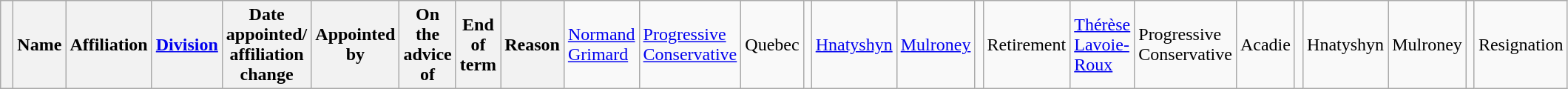<table class="wikitable">
<tr>
<th> </th>
<th>Name</th>
<th>Affiliation</th>
<th><a href='#'>Division</a></th>
<th>Date appointed/<br> affiliation change</th>
<th>Appointed by</th>
<th>On the advice of</th>
<th>End of term</th>
<th>Reason<br></th>
<td><a href='#'>Normand Grimard</a></td>
<td><a href='#'>Progressive Conservative</a></td>
<td>Quebec</td>
<td></td>
<td><a href='#'>Hnatyshyn</a></td>
<td><a href='#'>Mulroney</a></td>
<td></td>
<td>Retirement<br></td>
<td><a href='#'>Thérèse Lavoie-Roux</a></td>
<td>Progressive Conservative</td>
<td>Acadie</td>
<td></td>
<td>Hnatyshyn</td>
<td>Mulroney</td>
<td></td>
<td>Resignation</td>
</tr>
</table>
